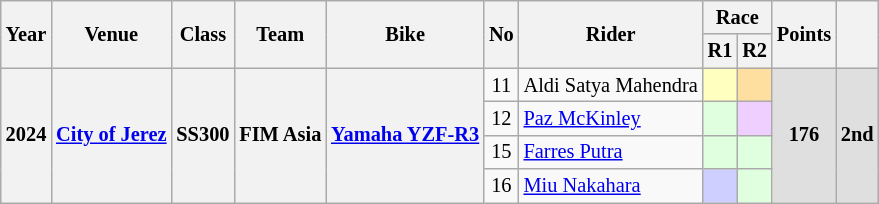<table class="wikitable" style="text-align:center; font-size:85%;">
<tr>
<th rowspan="2">Year</th>
<th rowspan="2">Venue</th>
<th rowspan="2">Class</th>
<th rowspan="2">Team</th>
<th rowspan="2">Bike</th>
<th rowspan="2">No</th>
<th rowspan="2">Rider</th>
<th colspan="2">Race</th>
<th rowspan="2">Points</th>
<th rowspan="2"></th>
</tr>
<tr>
<th>R1</th>
<th>R2</th>
</tr>
<tr>
<th rowspan="4">2024</th>
<th rowspan="4"><a href='#'>City of Jerez</a></th>
<th rowspan="4">SS300</th>
<th rowspan="4">FIM Asia</th>
<th rowspan="4"><a href='#'>Yamaha YZF-R3</a></th>
<td>11</td>
<td style="text-align:left;"> Aldi Satya Mahendra</td>
<td style="background:#FFFFBF;"></td>
<td style="background:#FFDF9F;"></td>
<th style="background:#DFDFDF;" rowspan="4">176</th>
<th style="background:#DFDFDF;" rowspan="4">2nd</th>
</tr>
<tr>
<td>12</td>
<td style="text-align:left;"> <a href='#'>Paz McKinley</a></td>
<td style="background:#DFFFDF;"></td>
<td style="background:#EFCFFF;"></td>
</tr>
<tr>
<td>15</td>
<td style="text-align:left;"> <a href='#'>Farres Putra</a></td>
<td style="background:#DFFFDF;"></td>
<td style="background:#DFFFDF;"></td>
</tr>
<tr>
<td>16</td>
<td style="text-align:left;"> <a href='#'>Miu Nakahara</a></td>
<td style="background:#CFCFFF;"></td>
<td style="background:#DFFFDF;"></td>
</tr>
</table>
